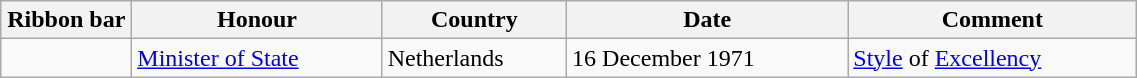<table class="wikitable" style="width:60%;">
<tr>
<th style="width:80px;">Ribbon bar</th>
<th>Honour</th>
<th>Country</th>
<th>Date</th>
<th>Comment</th>
</tr>
<tr>
<td></td>
<td><a href='#'>Minister of State</a></td>
<td>Netherlands</td>
<td>16 December 1971</td>
<td><a href='#'>Style</a> of <a href='#'>Excellency</a></td>
</tr>
</table>
